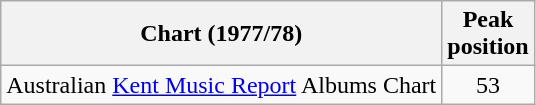<table class="wikitable">
<tr>
<th>Chart (1977/78)</th>
<th>Peak<br>position</th>
</tr>
<tr>
<td>Australian <a href='#'>Kent Music Report</a> Albums Chart</td>
<td align="center">53</td>
</tr>
</table>
